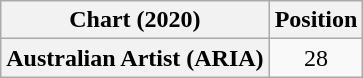<table class="wikitable plainrowheaders" style="text-align:center">
<tr>
<th scope="col">Chart (2020)</th>
<th scope="col">Position</th>
</tr>
<tr>
<th scope="row">Australian Artist (ARIA)</th>
<td>28</td>
</tr>
</table>
